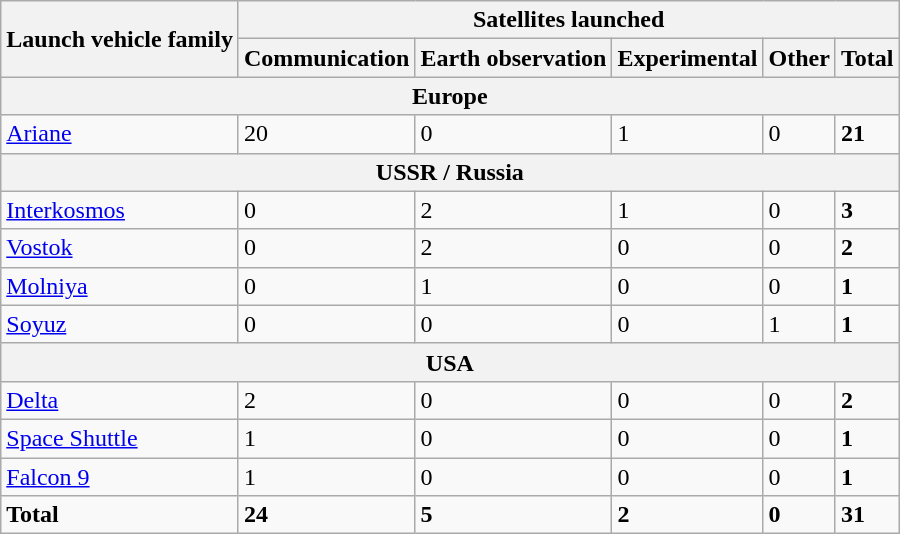<table class="wikitable">
<tr>
<th rowspan = "2">Launch vehicle family</th>
<th colspan = "5" style = "text-align: center;">Satellites launched</th>
</tr>
<tr>
<th>Communication</th>
<th>Earth observation</th>
<th>Experimental</th>
<th>Other</th>
<th>Total</th>
</tr>
<tr>
<th colspan="6" style="text-align: center;">Europe</th>
</tr>
<tr>
<td><a href='#'>Ariane</a></td>
<td>20</td>
<td>0</td>
<td>1</td>
<td>0</td>
<td><strong>21</strong></td>
</tr>
<tr>
<th colspan="6" style="text-align: center;">USSR / Russia</th>
</tr>
<tr>
<td><a href='#'>Interkosmos</a></td>
<td>0</td>
<td>2</td>
<td>1</td>
<td>0</td>
<td><strong>3</strong></td>
</tr>
<tr>
<td><a href='#'>Vostok</a></td>
<td>0</td>
<td>2</td>
<td>0</td>
<td>0</td>
<td><strong>2</strong></td>
</tr>
<tr>
<td><a href='#'>Molniya</a></td>
<td>0</td>
<td>1</td>
<td>0</td>
<td>0</td>
<td><strong>1</strong></td>
</tr>
<tr>
<td><a href='#'>Soyuz</a></td>
<td>0</td>
<td>0</td>
<td>0</td>
<td>1</td>
<td><strong>1</strong></td>
</tr>
<tr>
<th colspan="6" style="text-align: center;">USA</th>
</tr>
<tr>
<td><a href='#'>Delta</a></td>
<td>2</td>
<td>0</td>
<td>0</td>
<td>0</td>
<td><strong>2</strong></td>
</tr>
<tr>
<td><a href='#'>Space Shuttle</a></td>
<td>1</td>
<td>0</td>
<td>0</td>
<td>0</td>
<td><strong>1</strong></td>
</tr>
<tr>
<td><a href='#'>Falcon 9</a></td>
<td>1</td>
<td>0</td>
<td>0</td>
<td>0</td>
<td><strong>1</strong></td>
</tr>
<tr>
<td><strong>Total</strong></td>
<td><strong>24</strong></td>
<td><strong>5</strong></td>
<td><strong>2</strong></td>
<td><strong>0</strong></td>
<td><strong>31</strong></td>
</tr>
</table>
